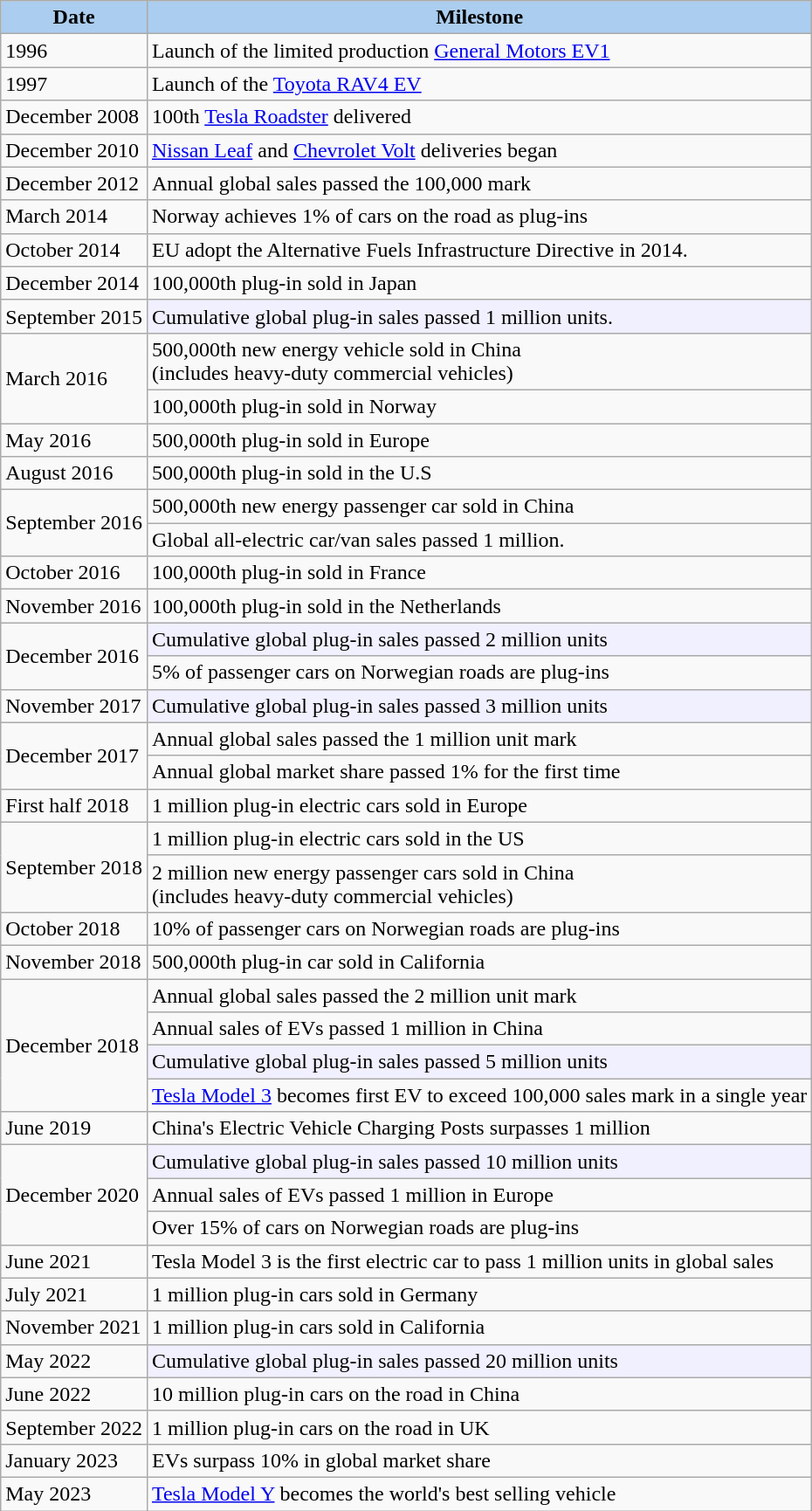<table class="wikitable">
<tr>
<th style="background:#ABCDEF;">Date</th>
<th style="background:#abcdef;">Milestone</th>
</tr>
<tr>
<td>1996</td>
<td>Launch of the limited production <a href='#'>General Motors EV1</a></td>
</tr>
<tr>
<td>1997</td>
<td>Launch of the <a href='#'>Toyota RAV4 EV</a></td>
</tr>
<tr>
<td>December 2008</td>
<td>100th <a href='#'>Tesla Roadster</a> delivered</td>
</tr>
<tr>
<td>December 2010</td>
<td><a href='#'>Nissan Leaf</a> and <a href='#'>Chevrolet Volt</a> deliveries began</td>
</tr>
<tr>
<td>December 2012</td>
<td>Annual global sales passed the 100,000 mark</td>
</tr>
<tr>
<td>March 2014</td>
<td>Norway achieves 1% of cars on the road as plug-ins</td>
</tr>
<tr>
<td>October 2014</td>
<td>EU adopt the Alternative Fuels Infrastructure Directive in 2014.</td>
</tr>
<tr>
<td>December 2014</td>
<td>100,000th plug-in sold in Japan</td>
</tr>
<tr>
<td>September 2015</td>
<td style="background:#f0f0ff;">Cumulative global plug-in sales passed 1 million units.</td>
</tr>
<tr>
<td rowspan="2">March 2016</td>
<td>500,000th new energy vehicle sold in China<br> (includes heavy-duty commercial vehicles)</td>
</tr>
<tr>
<td>100,000th plug-in sold in Norway</td>
</tr>
<tr>
<td>May 2016</td>
<td>500,000th plug-in sold in Europe</td>
</tr>
<tr>
<td>August 2016</td>
<td>500,000th plug-in sold in the U.S</td>
</tr>
<tr>
<td rowspan="2">September 2016</td>
<td>500,000th new energy passenger car sold in China</td>
</tr>
<tr>
<td>Global all-electric car/van sales passed 1 million.</td>
</tr>
<tr>
<td>October 2016</td>
<td>100,000th plug-in sold in France</td>
</tr>
<tr>
<td>November 2016</td>
<td>100,000th plug-in sold in the Netherlands</td>
</tr>
<tr>
<td rowspan="2">December 2016</td>
<td style="background:#f0f0ff;">Cumulative global plug-in sales passed 2 million units</td>
</tr>
<tr>
<td>5% of passenger cars on Norwegian roads are plug-ins</td>
</tr>
<tr>
<td>November 2017</td>
<td style="background:#f0f0ff;">Cumulative global plug-in sales passed 3 million units</td>
</tr>
<tr>
<td rowspan="2">December 2017</td>
<td>Annual global sales passed the 1 million unit mark</td>
</tr>
<tr>
<td>Annual global market share passed 1% for the first time</td>
</tr>
<tr>
<td>First half 2018</td>
<td>1 million plug-in electric cars sold in Europe</td>
</tr>
<tr>
<td rowspan="2">September 2018</td>
<td>1 million plug-in electric cars sold in the US</td>
</tr>
<tr>
<td>2 million new energy passenger cars sold in China<br>(includes heavy-duty commercial vehicles)</td>
</tr>
<tr>
<td>October 2018</td>
<td>10% of passenger cars on Norwegian roads are plug-ins</td>
</tr>
<tr>
<td>November 2018</td>
<td>500,000th plug-in car sold in California</td>
</tr>
<tr>
<td rowspan="4">December 2018</td>
<td>Annual global sales passed the 2 million unit mark</td>
</tr>
<tr>
<td>Annual sales of EVs passed 1 million in China</td>
</tr>
<tr>
<td style="background:#f0f0ff;">Cumulative global plug-in sales passed 5 million units</td>
</tr>
<tr>
<td><a href='#'>Tesla Model 3</a> becomes first EV to exceed 100,000 sales mark in a single year</td>
</tr>
<tr>
<td>June 2019</td>
<td>China's Electric Vehicle Charging Posts surpasses 1 million</td>
</tr>
<tr>
<td rowspan="3">December 2020</td>
<td style="background:#f0f0ff;">Cumulative global plug-in sales passed 10 million units</td>
</tr>
<tr>
<td>Annual sales of EVs passed 1 million in Europe</td>
</tr>
<tr>
<td>Over 15% of cars on Norwegian roads are plug-ins</td>
</tr>
<tr>
<td>June 2021</td>
<td>Tesla Model 3 is the first electric car to pass 1 million units in global sales</td>
</tr>
<tr>
<td>July 2021</td>
<td>1 million plug-in cars sold in Germany</td>
</tr>
<tr>
<td>November 2021</td>
<td>1 million plug-in cars sold in California</td>
</tr>
<tr>
<td>May 2022</td>
<td style="background:#f0f0ff;">Cumulative global plug-in sales passed 20 million units</td>
</tr>
<tr>
<td>June 2022</td>
<td>10 million plug-in cars on the road in China</td>
</tr>
<tr>
<td>September 2022</td>
<td>1 million plug-in cars on the road in UK</td>
</tr>
<tr>
<td>January 2023</td>
<td>EVs surpass 10% in global market share</td>
</tr>
<tr>
<td>May 2023</td>
<td><a href='#'>Tesla Model Y</a> becomes the world's best selling vehicle</td>
</tr>
</table>
